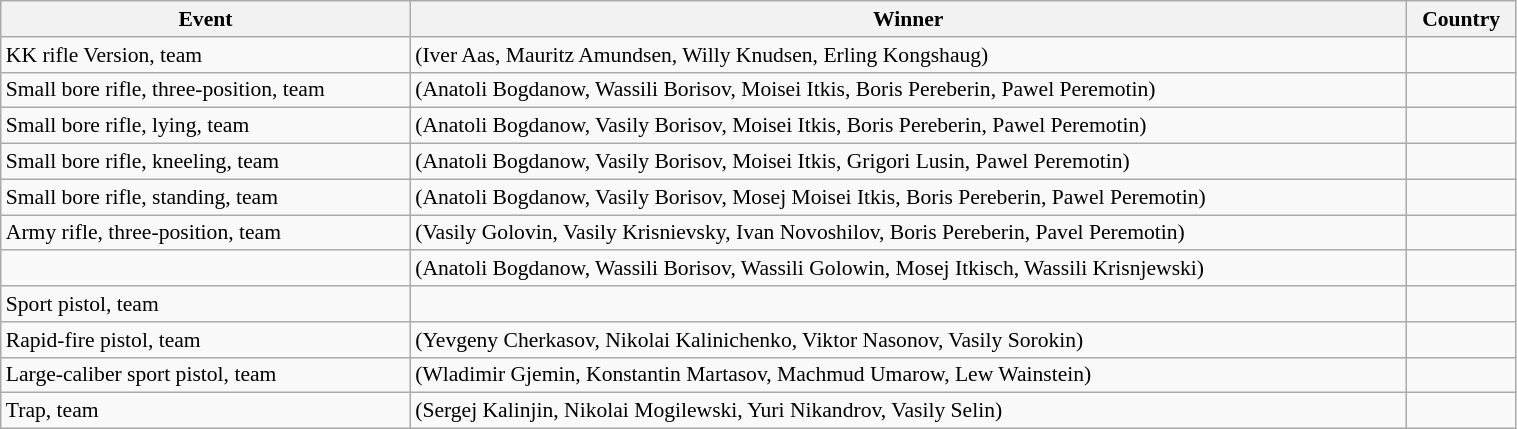<table class="wikitable sortable" width=80% style="font-size:90%; text-align:left;">
<tr>
<th>Event</th>
<th>Winner</th>
<th>Country</th>
</tr>
<tr>
<td>KK rifle Version, team</td>
<td>(Iver Aas, Mauritz Amundsen, Willy Knudsen, Erling Kongshaug)</td>
<td></td>
</tr>
<tr>
<td>Small bore rifle, three-position, team</td>
<td>(Anatoli Bogdanow, Wassili Borisov, Moisei Itkis, Boris Pereberin, Pawel Peremotin)</td>
<td></td>
</tr>
<tr>
<td>Small bore rifle, lying, team</td>
<td>(Anatoli Bogdanow, Vasily Borisov, Moisei Itkis, Boris Pereberin, Pawel Peremotin)</td>
<td></td>
</tr>
<tr>
<td>Small bore rifle, kneeling, team</td>
<td>(Anatoli Bogdanow, Vasily Borisov, Moisei Itkis, Grigori Lusin, Pawel Peremotin)</td>
<td></td>
</tr>
<tr>
<td>Small bore rifle, standing, team</td>
<td>(Anatoli Bogdanow, Vasily Borisov, Mosej Moisei Itkis, Boris Pereberin, Pawel Peremotin)</td>
<td></td>
</tr>
<tr>
<td>Army rifle, three-position, team</td>
<td>(Vasily Golovin, Vasily Krisnievsky, Ivan Novoshilov, Boris Pereberin, Pavel Peremotin)</td>
<td></td>
</tr>
<tr>
<td></td>
<td>(Anatoli Bogdanow, Wassili Borisov, Wassili Golowin, Mosej Itkisch, Wassili Krisnjewski)</td>
<td></td>
</tr>
<tr>
<td>Sport pistol, team</td>
<td></td>
<td></td>
</tr>
<tr>
<td>Rapid-fire pistol, team</td>
<td>(Yevgeny Cherkasov, Nikolai Kalinichenko, Viktor Nasonov, Vasily Sorokin)</td>
<td></td>
</tr>
<tr>
<td>Large-caliber sport pistol, team</td>
<td>(Wladimir Gjemin, Konstantin Martasov, Machmud Umarow, Lew Wainstein)</td>
<td></td>
</tr>
<tr>
<td>Trap, team</td>
<td>(Sergej Kalinjin, Nikolai Mogilewski, Yuri Nikandrov, Vasily Selin)</td>
<td></td>
</tr>
</table>
